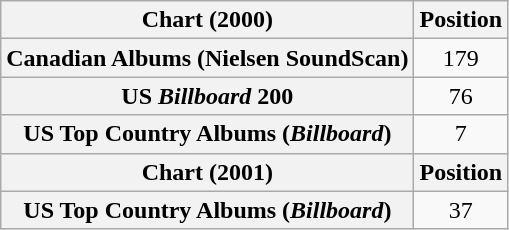<table class="wikitable plainrowheaders" style="text-align:center">
<tr>
<th scope="col">Chart (2000)</th>
<th scope="col">Position</th>
</tr>
<tr>
<th scope="row">Canadian Albums (Nielsen SoundScan)</th>
<td>179</td>
</tr>
<tr>
<th scope="row">US <em>Billboard</em> 200</th>
<td>76</td>
</tr>
<tr>
<th scope="row">US Top Country Albums (<em>Billboard</em>)</th>
<td>7</td>
</tr>
<tr>
<th scope="col">Chart (2001)</th>
<th scope="col">Position</th>
</tr>
<tr>
<th scope="row">US Top Country Albums (<em>Billboard</em>)</th>
<td>37</td>
</tr>
</table>
